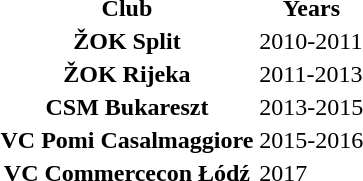<table>
<tr>
<th scope="col">Club</th>
<th scope="col">Years</th>
</tr>
<tr>
<th scope="row"> ŽOK Split</th>
<td>2010-2011</td>
</tr>
<tr>
<th scope="row"> ŽOK Rijeka</th>
<td>2011-2013</td>
</tr>
<tr>
<th scope="row"> CSM Bukareszt</th>
<td>2013-2015</td>
</tr>
<tr>
<th scope="row"> VC Pomi Casalmaggiore</th>
<td>2015-2016</td>
</tr>
<tr>
<th scope="row"> VC Commercecon Łódź</th>
<td>2017</td>
</tr>
</table>
